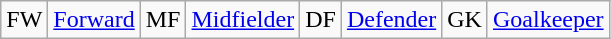<table class="wikitable">
<tr>
<td>FW</td>
<td><a href='#'>Forward</a></td>
<td>MF</td>
<td><a href='#'>Midfielder</a></td>
<td>DF</td>
<td><a href='#'>Defender</a></td>
<td>GK</td>
<td><a href='#'>Goalkeeper</a></td>
</tr>
</table>
